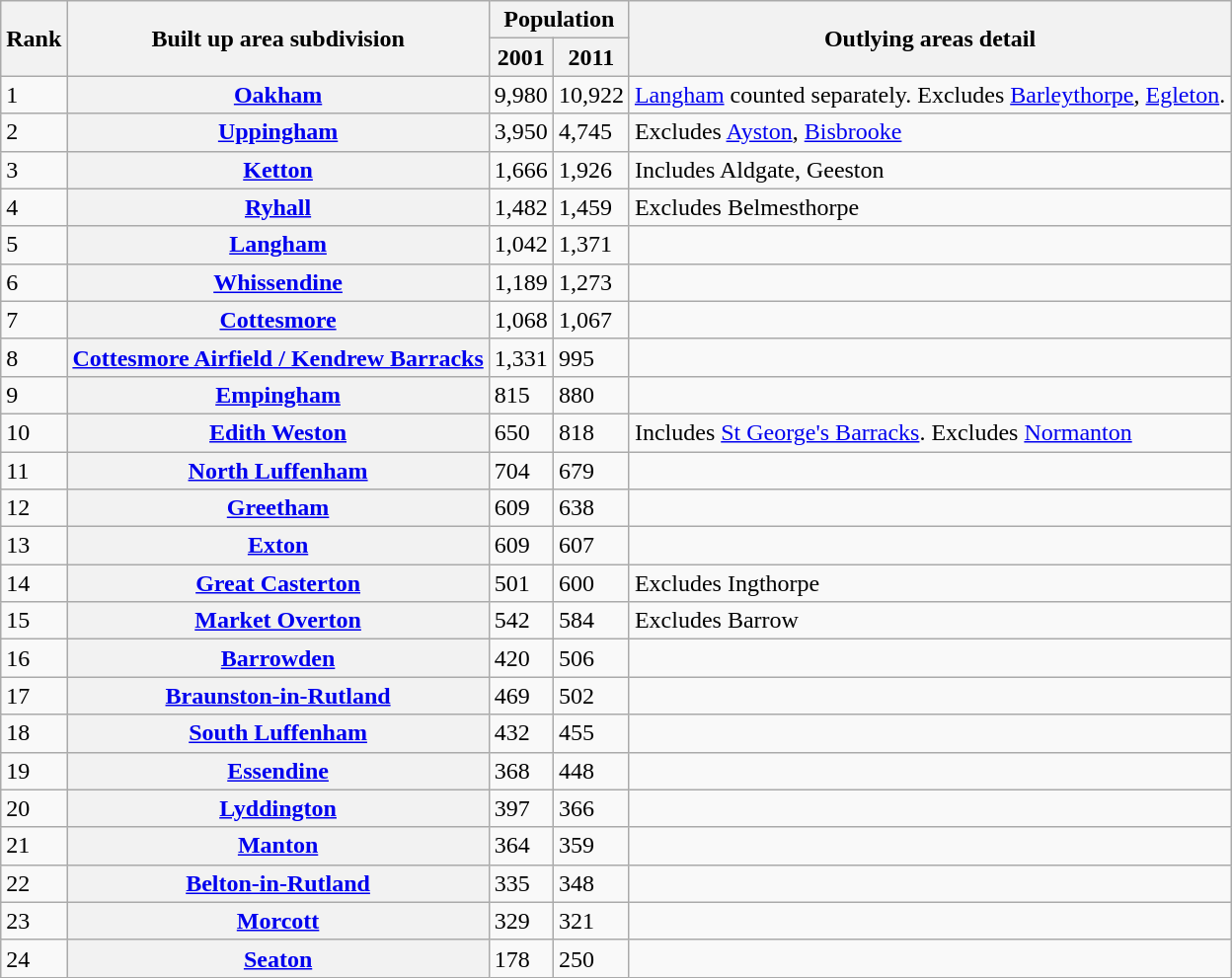<table class="wikitable sortable plainrowheaders">
<tr>
<th rowspan="2">Rank</th>
<th rowspan="2">Built up area subdivision</th>
<th colspan="2">Population</th>
<th rowspan="2" class="unsortable">Outlying areas detail</th>
</tr>
<tr>
<th>2001</th>
<th>2011</th>
</tr>
<tr>
<td>1</td>
<th scope="row"><a href='#'>Oakham</a></th>
<td>9,980</td>
<td>10,922</td>
<td><a href='#'>Langham</a> counted separately. Excludes <a href='#'>Barleythorpe</a>, <a href='#'>Egleton</a>.</td>
</tr>
<tr>
<td>2</td>
<th scope="row"><a href='#'>Uppingham</a></th>
<td>3,950</td>
<td>4,745</td>
<td>Excludes <a href='#'>Ayston</a>, <a href='#'>Bisbrooke</a></td>
</tr>
<tr>
<td>3</td>
<th scope="row"><a href='#'>Ketton</a></th>
<td>1,666</td>
<td>1,926</td>
<td>Includes Aldgate, Geeston</td>
</tr>
<tr>
<td>4</td>
<th scope="row"><a href='#'>Ryhall</a></th>
<td>1,482</td>
<td>1,459</td>
<td>Excludes Belmesthorpe</td>
</tr>
<tr>
<td>5</td>
<th scope="row"><a href='#'>Langham</a></th>
<td>1,042</td>
<td>1,371</td>
<td></td>
</tr>
<tr>
<td>6</td>
<th scope="row"><a href='#'>Whissendine</a></th>
<td>1,189</td>
<td>1,273</td>
<td></td>
</tr>
<tr>
<td>7</td>
<th scope="row"><a href='#'>Cottesmore</a></th>
<td>1,068</td>
<td>1,067</td>
<td></td>
</tr>
<tr>
<td>8</td>
<th scope="row"><a href='#'>Cottesmore Airfield / Kendrew Barracks</a></th>
<td>1,331</td>
<td>995</td>
<td></td>
</tr>
<tr>
<td>9</td>
<th scope="row"><a href='#'>Empingham</a></th>
<td>815</td>
<td>880</td>
<td></td>
</tr>
<tr>
<td>10</td>
<th scope="row"><a href='#'>Edith Weston</a></th>
<td>650</td>
<td>818</td>
<td>Includes <a href='#'>St George's Barracks</a>. Excludes <a href='#'>Normanton</a></td>
</tr>
<tr>
<td>11</td>
<th scope="row"><a href='#'>North Luffenham</a></th>
<td>704</td>
<td>679</td>
<td></td>
</tr>
<tr>
<td>12</td>
<th scope="row"><a href='#'>Greetham</a></th>
<td>609</td>
<td>638</td>
<td></td>
</tr>
<tr>
<td>13</td>
<th scope="row"><a href='#'>Exton</a></th>
<td>609</td>
<td>607</td>
<td></td>
</tr>
<tr>
<td>14</td>
<th scope="row"><a href='#'>Great Casterton</a></th>
<td>501</td>
<td>600</td>
<td>Excludes Ingthorpe</td>
</tr>
<tr>
<td>15</td>
<th scope="row"><a href='#'>Market Overton</a></th>
<td>542</td>
<td>584</td>
<td>Excludes Barrow</td>
</tr>
<tr>
<td>16</td>
<th scope="row"><a href='#'>Barrowden</a></th>
<td>420</td>
<td>506</td>
<td></td>
</tr>
<tr>
<td>17</td>
<th scope="row"><a href='#'>Braunston-in-Rutland</a></th>
<td>469</td>
<td>502</td>
<td></td>
</tr>
<tr>
<td>18</td>
<th scope="row"><a href='#'>South Luffenham</a></th>
<td>432</td>
<td>455</td>
<td></td>
</tr>
<tr>
<td>19</td>
<th scope="row"><a href='#'>Essendine</a></th>
<td>368</td>
<td>448</td>
<td></td>
</tr>
<tr>
<td>20</td>
<th scope="row"><a href='#'>Lyddington</a></th>
<td>397</td>
<td>366</td>
<td></td>
</tr>
<tr>
<td>21</td>
<th scope="row"><a href='#'>Manton</a></th>
<td>364</td>
<td>359</td>
<td></td>
</tr>
<tr>
<td>22</td>
<th scope="row"><a href='#'>Belton-in-Rutland</a></th>
<td>335</td>
<td>348</td>
<td></td>
</tr>
<tr>
<td>23</td>
<th scope="row"><a href='#'>Morcott</a></th>
<td>329</td>
<td>321</td>
<td></td>
</tr>
<tr>
<td>24</td>
<th scope="row"><a href='#'>Seaton</a></th>
<td>178</td>
<td>250</td>
<td></td>
</tr>
</table>
